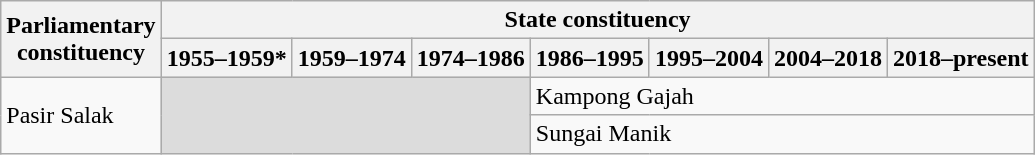<table class="wikitable">
<tr>
<th rowspan="2">Parliamentary<br>constituency</th>
<th colspan="7">State constituency</th>
</tr>
<tr>
<th>1955–1959*</th>
<th>1959–1974</th>
<th>1974–1986</th>
<th>1986–1995</th>
<th>1995–2004</th>
<th>2004–2018</th>
<th>2018–present</th>
</tr>
<tr>
<td rowspan="2">Pasir Salak</td>
<td colspan="3" rowspan="2" bgcolor="dcdcdc"></td>
<td colspan="4">Kampong Gajah</td>
</tr>
<tr>
<td colspan="4">Sungai Manik</td>
</tr>
</table>
